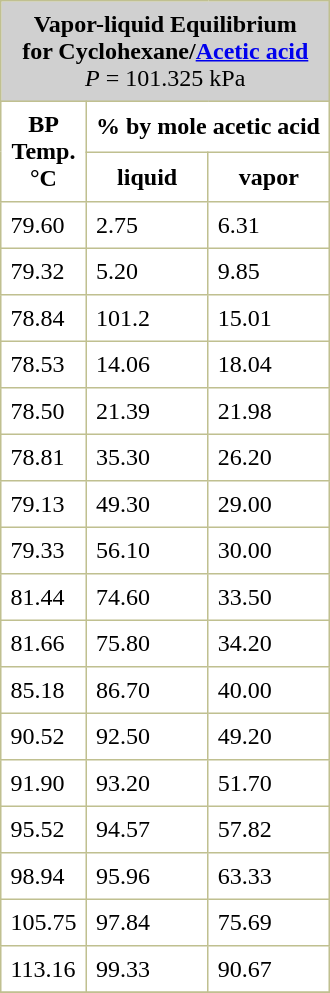<table border="1" cellspacing="0" cellpadding="6" style="float:left; margin:0.5em 1em 0.5em 0;border-collapse: collapse; border-color: #C0C090;">
<tr>
<td bgcolor="#D0D0D0" align="center" colspan="3"><strong>Vapor-liquid Equilibrium<br>for Cyclohexane/<a href='#'>Acetic acid</a></strong><br><em>P</em> = 101.325 kPa</td>
</tr>
<tr>
<th rowspan="2">BP<br>Temp.<br>°C</th>
<th colspan="2">% by mole acetic acid</th>
</tr>
<tr>
<th>liquid</th>
<th>vapor</th>
</tr>
<tr>
<td>79.60</td>
<td>2.75</td>
<td>6.31</td>
</tr>
<tr>
<td>79.32</td>
<td>5.20</td>
<td>9.85</td>
</tr>
<tr>
<td>78.84</td>
<td>101.2</td>
<td>15.01</td>
</tr>
<tr>
<td>78.53</td>
<td>14.06</td>
<td>18.04</td>
</tr>
<tr>
<td>78.50</td>
<td>21.39</td>
<td>21.98</td>
</tr>
<tr>
<td>78.81</td>
<td>35.30</td>
<td>26.20</td>
</tr>
<tr>
<td>79.13</td>
<td>49.30</td>
<td>29.00</td>
</tr>
<tr>
<td>79.33</td>
<td>56.10</td>
<td>30.00</td>
</tr>
<tr>
<td>81.44</td>
<td>74.60</td>
<td>33.50</td>
</tr>
<tr>
<td>81.66</td>
<td>75.80</td>
<td>34.20</td>
</tr>
<tr>
<td>85.18</td>
<td>86.70</td>
<td>40.00</td>
</tr>
<tr>
<td>90.52</td>
<td>92.50</td>
<td>49.20</td>
</tr>
<tr>
<td>91.90</td>
<td>93.20</td>
<td>51.70</td>
</tr>
<tr>
<td>95.52</td>
<td>94.57</td>
<td>57.82</td>
</tr>
<tr>
<td>98.94</td>
<td>95.96</td>
<td>63.33</td>
</tr>
<tr>
<td>105.75</td>
<td>97.84</td>
<td>75.69</td>
</tr>
<tr>
<td>113.16</td>
<td>99.33</td>
<td>90.67</td>
</tr>
<tr>
</tr>
</table>
